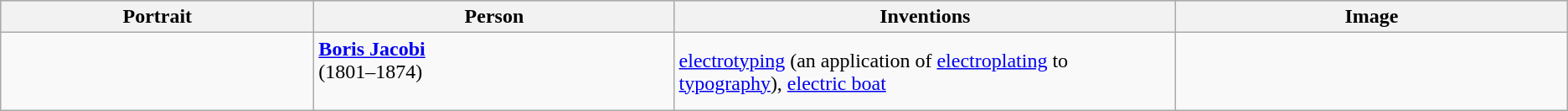<table class="wikitable">
<tr style="background:#ccc;">
<th width=20%>Portrait</th>
<th width=23%>Person</th>
<th width=32%>Inventions</th>
<th width=25%>Image</th>
</tr>
<tr>
<td align=center></td>
<td><strong><a href='#'>Boris Jacobi</a></strong><br> (1801–1874)<br> <br></td>
<td><a href='#'>electrotyping</a> (an application of <a href='#'>electroplating</a> to <a href='#'>typography</a>), <a href='#'>electric boat</a></td>
<td align=center></td>
</tr>
</table>
